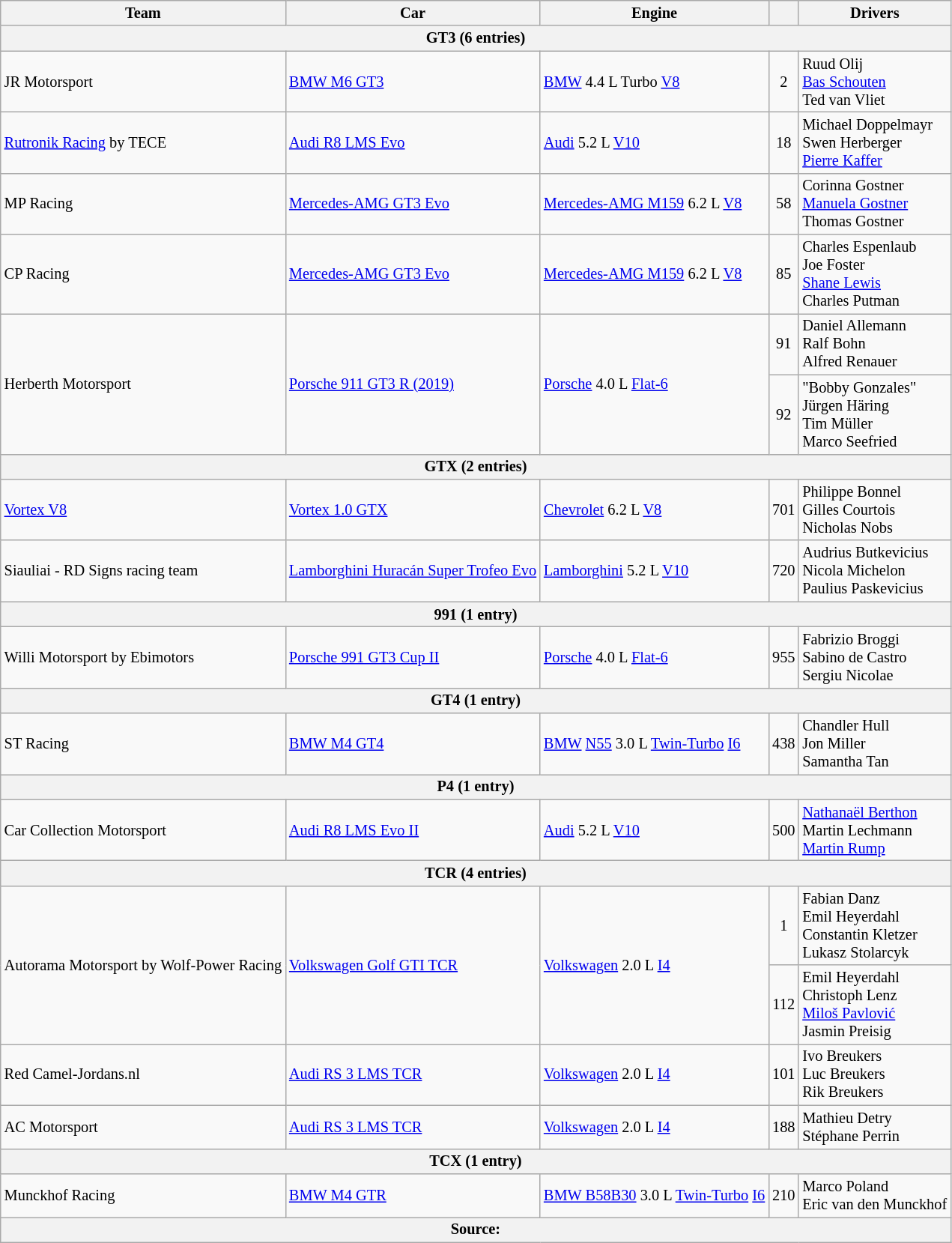<table class="wikitable" style="font-size: 85%;">
<tr>
<th>Team</th>
<th>Car</th>
<th>Engine</th>
<th></th>
<th>Drivers</th>
</tr>
<tr>
<th colspan=5>GT3 (6 entries)</th>
</tr>
<tr>
<td> JR Motorsport</td>
<td><a href='#'>BMW M6 GT3</a></td>
<td><a href='#'>BMW</a> 4.4 L Turbo <a href='#'>V8</a></td>
<td align="center">2</td>
<td> Ruud Olij<br> <a href='#'>Bas Schouten</a><br> Ted van Vliet</td>
</tr>
<tr>
<td> <a href='#'>Rutronik Racing</a> by TECE</td>
<td><a href='#'>Audi R8 LMS Evo</a></td>
<td><a href='#'>Audi</a> 5.2 L <a href='#'>V10</a></td>
<td align="center">18</td>
<td> Michael Doppelmayr<br> Swen Herberger<br> <a href='#'>Pierre Kaffer</a></td>
</tr>
<tr>
<td> MP Racing</td>
<td><a href='#'>Mercedes-AMG GT3 Evo</a></td>
<td><a href='#'>Mercedes-AMG M159</a> 6.2 L <a href='#'>V8</a></td>
<td align="center">58</td>
<td> Corinna Gostner<br> <a href='#'>Manuela Gostner</a><br> Thomas Gostner</td>
</tr>
<tr>
<td> CP Racing</td>
<td><a href='#'>Mercedes-AMG GT3 Evo</a></td>
<td><a href='#'>Mercedes-AMG M159</a> 6.2 L <a href='#'>V8</a></td>
<td align="center">85</td>
<td> Charles Espenlaub<br> Joe Foster<br> <a href='#'>Shane Lewis</a><br> Charles Putman</td>
</tr>
<tr>
<td rowspan=2> Herberth Motorsport</td>
<td rowspan=2><a href='#'>Porsche 911 GT3 R (2019)</a></td>
<td rowspan=2><a href='#'>Porsche</a> 4.0 L <a href='#'>Flat-6</a></td>
<td align="center">91</td>
<td> Daniel Allemann<br> Ralf Bohn<br> Alfred Renauer</td>
</tr>
<tr>
<td align="center">92</td>
<td> "Bobby Gonzales"<br> Jürgen Häring<br> Tim Müller<br> Marco Seefried</td>
</tr>
<tr>
<th colspan=5>GTX (2 entries)</th>
</tr>
<tr>
<td> <a href='#'>Vortex V8</a></td>
<td><a href='#'>Vortex 1.0 GTX</a></td>
<td><a href='#'>Chevrolet</a> 6.2 L <a href='#'>V8</a></td>
<td align="center">701</td>
<td> Philippe Bonnel<br> Gilles Courtois<br> Nicholas Nobs</td>
</tr>
<tr>
<td> Siauliai - RD Signs racing team</td>
<td><a href='#'>Lamborghini Huracán Super Trofeo Evo</a></td>
<td><a href='#'>Lamborghini</a> 5.2 L <a href='#'>V10</a></td>
<td align="center">720</td>
<td> Audrius Butkevicius<br> Nicola Michelon<br> Paulius Paskevicius</td>
</tr>
<tr>
<th colspan=5>991 (1 entry)</th>
</tr>
<tr>
<td> Willi Motorsport by Ebimotors</td>
<td><a href='#'>Porsche 991 GT3 Cup II</a></td>
<td><a href='#'>Porsche</a> 4.0 L <a href='#'>Flat-6</a></td>
<td align="center">955</td>
<td> Fabrizio Broggi<br> Sabino de Castro<br> Sergiu Nicolae</td>
</tr>
<tr>
<th colspan=5>GT4 (1 entry)</th>
</tr>
<tr>
<td> ST Racing</td>
<td><a href='#'>BMW M4 GT4</a></td>
<td><a href='#'>BMW</a> <a href='#'>N55</a> 3.0 L <a href='#'>Twin-Turbo</a> <a href='#'>I6</a></td>
<td align="center">438</td>
<td> Chandler Hull<br> Jon Miller<br> Samantha Tan</td>
</tr>
<tr>
<th colspan=5>P4 (1 entry)</th>
</tr>
<tr>
<td> Car Collection Motorsport</td>
<td><a href='#'>Audi R8 LMS Evo II</a></td>
<td><a href='#'>Audi</a> 5.2 L <a href='#'>V10</a></td>
<td align="center">500</td>
<td> <a href='#'>Nathanaël Berthon</a><br> Martin Lechmann<br> <a href='#'>Martin Rump</a></td>
</tr>
<tr>
<th colspan=5>TCR (4 entries)</th>
</tr>
<tr>
<td rowspan=2> Autorama Motorsport by Wolf-Power Racing</td>
<td rowspan=2><a href='#'>Volkswagen Golf GTI TCR</a></td>
<td rowspan=2><a href='#'>Volkswagen</a> 2.0 L <a href='#'>I4</a></td>
<td align="center">1</td>
<td> Fabian Danz<br> Emil Heyerdahl<br> Constantin Kletzer<br> Lukasz Stolarcyk</td>
</tr>
<tr>
<td align="center">112</td>
<td> Emil Heyerdahl<br> Christoph Lenz<br> <a href='#'>Miloš Pavlović</a><br> Jasmin Preisig</td>
</tr>
<tr>
<td> Red Camel-Jordans.nl</td>
<td><a href='#'>Audi RS 3 LMS TCR</a></td>
<td><a href='#'>Volkswagen</a> 2.0 L <a href='#'>I4</a></td>
<td align="center">101</td>
<td> Ivo Breukers<br> Luc Breukers<br> Rik Breukers</td>
</tr>
<tr>
<td> AC Motorsport</td>
<td><a href='#'>Audi RS 3 LMS TCR</a></td>
<td><a href='#'>Volkswagen</a> 2.0 L <a href='#'>I4</a></td>
<td align="center">188</td>
<td> Mathieu Detry<br> Stéphane Perrin</td>
</tr>
<tr>
<th colspan=5>TCX (1 entry)</th>
</tr>
<tr>
<td> Munckhof Racing</td>
<td><a href='#'>BMW M4 GTR</a></td>
<td><a href='#'>BMW B58B30</a> 3.0 L <a href='#'>Twin-Turbo</a> <a href='#'>I6</a></td>
<td align="center">210</td>
<td> Marco Poland<br> Eric van den Munckhof</td>
</tr>
<tr>
<th colspan=5>Source:</th>
</tr>
</table>
